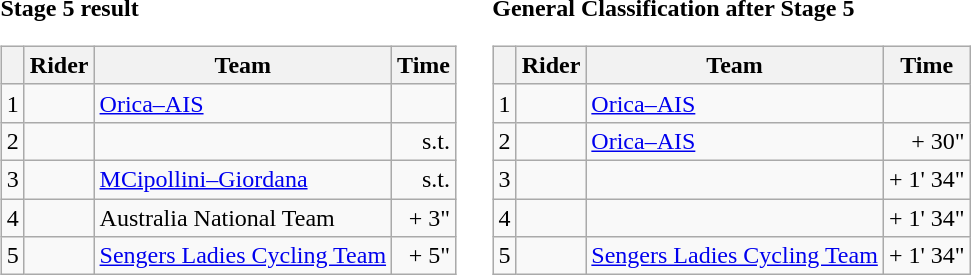<table>
<tr>
<td><strong>Stage 5 result</strong><br><table class=wikitable>
<tr>
<th></th>
<th>Rider</th>
<th>Team</th>
<th>Time</th>
</tr>
<tr>
<td>1</td>
<td></td>
<td><a href='#'>Orica–AIS</a></td>
<td align=right></td>
</tr>
<tr>
<td>2</td>
<td></td>
<td></td>
<td align=right>s.t.</td>
</tr>
<tr>
<td>3</td>
<td></td>
<td><a href='#'>MCipollini–Giordana</a></td>
<td align=right>s.t.</td>
</tr>
<tr>
<td>4</td>
<td></td>
<td>Australia National Team</td>
<td align=right>+ 3"</td>
</tr>
<tr>
<td>5</td>
<td></td>
<td><a href='#'>Sengers Ladies Cycling Team</a></td>
<td align=right>+ 5"</td>
</tr>
</table>
</td>
<td></td>
<td><strong>General Classification after Stage 5</strong><br><table class="wikitable">
<tr>
<th></th>
<th>Rider</th>
<th>Team</th>
<th>Time</th>
</tr>
<tr>
<td>1</td>
<td></td>
<td><a href='#'>Orica–AIS</a></td>
<td align=right></td>
</tr>
<tr>
<td>2</td>
<td></td>
<td><a href='#'>Orica–AIS</a></td>
<td align=right>+ 30"</td>
</tr>
<tr>
<td>3</td>
<td></td>
<td></td>
<td align=right>+ 1' 34"</td>
</tr>
<tr>
<td>4</td>
<td></td>
<td></td>
<td align=right>+ 1' 34"</td>
</tr>
<tr>
<td>5</td>
<td></td>
<td><a href='#'>Sengers Ladies Cycling Team</a></td>
<td align=right>+ 1' 34"</td>
</tr>
</table>
</td>
</tr>
</table>
